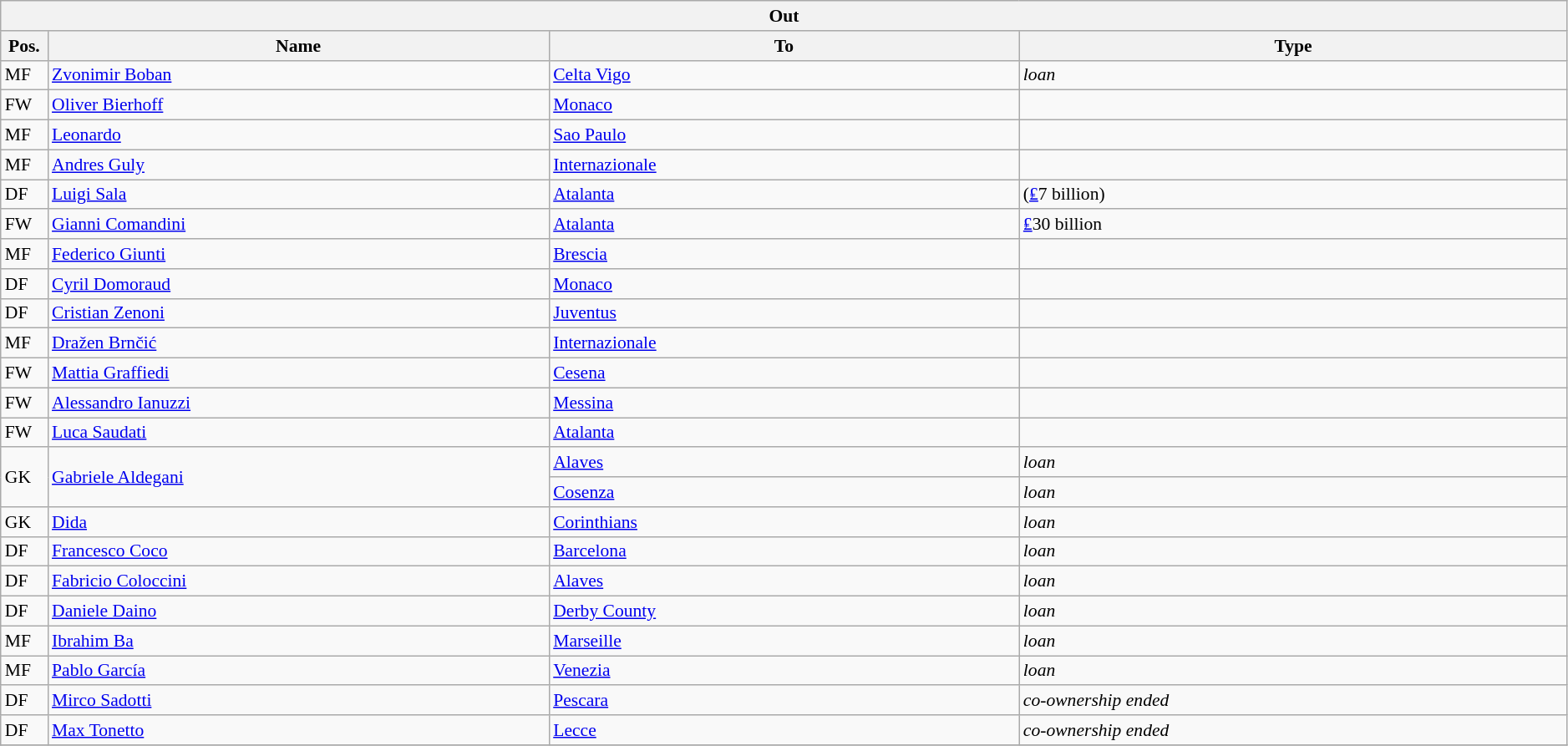<table class="wikitable" style="font-size:90%;width:99%;">
<tr>
<th colspan="4">Out</th>
</tr>
<tr>
<th width=3%>Pos.</th>
<th width=32%>Name</th>
<th width=30%>To</th>
<th width=35%>Type</th>
</tr>
<tr>
<td>MF</td>
<td><a href='#'>Zvonimir Boban</a></td>
<td><a href='#'>Celta Vigo</a></td>
<td><em>loan</em></td>
</tr>
<tr>
<td>FW</td>
<td><a href='#'>Oliver Bierhoff</a></td>
<td><a href='#'>Monaco</a></td>
<td></td>
</tr>
<tr>
<td>MF</td>
<td><a href='#'>Leonardo</a></td>
<td><a href='#'>Sao Paulo</a></td>
<td></td>
</tr>
<tr>
<td>MF</td>
<td><a href='#'>Andres Guly</a></td>
<td><a href='#'>Internazionale</a></td>
<td></td>
</tr>
<tr>
<td>DF</td>
<td><a href='#'>Luigi Sala</a></td>
<td><a href='#'>Atalanta</a></td>
<td>(<a href='#'>₤</a>7 billion) </td>
</tr>
<tr>
<td>FW</td>
<td><a href='#'>Gianni Comandini</a></td>
<td><a href='#'>Atalanta</a></td>
<td><a href='#'>₤</a>30 billion</td>
</tr>
<tr>
<td>MF</td>
<td><a href='#'>Federico Giunti</a></td>
<td><a href='#'>Brescia</a></td>
<td></td>
</tr>
<tr>
<td>DF</td>
<td><a href='#'>Cyril Domoraud</a></td>
<td><a href='#'>Monaco</a></td>
<td></td>
</tr>
<tr>
<td>DF</td>
<td><a href='#'>Cristian Zenoni</a></td>
<td><a href='#'>Juventus</a></td>
<td></td>
</tr>
<tr>
<td>MF</td>
<td><a href='#'>Dražen Brnčić</a></td>
<td><a href='#'>Internazionale</a></td>
<td></td>
</tr>
<tr>
<td>FW</td>
<td><a href='#'>Mattia Graffiedi</a></td>
<td><a href='#'>Cesena</a></td>
<td></td>
</tr>
<tr>
<td>FW</td>
<td><a href='#'>Alessandro Ianuzzi</a></td>
<td><a href='#'>Messina</a></td>
<td></td>
</tr>
<tr>
<td>FW</td>
<td><a href='#'>Luca Saudati</a></td>
<td><a href='#'>Atalanta</a></td>
<td></td>
</tr>
<tr>
<td rowspan="2">GK</td>
<td rowspan="2"><a href='#'>Gabriele Aldegani</a></td>
<td><a href='#'>Alaves</a></td>
<td><em>loan</em></td>
</tr>
<tr>
<td><a href='#'>Cosenza</a></td>
<td><em>loan</em></td>
</tr>
<tr>
<td>GK</td>
<td><a href='#'>Dida</a></td>
<td><a href='#'>Corinthians</a></td>
<td><em>loan</em></td>
</tr>
<tr>
<td>DF</td>
<td><a href='#'>Francesco Coco</a></td>
<td><a href='#'>Barcelona</a></td>
<td><em>loan</em></td>
</tr>
<tr>
<td>DF</td>
<td><a href='#'>Fabricio Coloccini</a></td>
<td><a href='#'>Alaves</a></td>
<td><em>loan</em></td>
</tr>
<tr>
<td>DF</td>
<td><a href='#'>Daniele Daino</a></td>
<td><a href='#'>Derby County</a></td>
<td><em>loan</em></td>
</tr>
<tr>
<td>MF</td>
<td><a href='#'>Ibrahim Ba</a></td>
<td><a href='#'>Marseille</a></td>
<td><em>loan</em></td>
</tr>
<tr>
<td>MF</td>
<td><a href='#'>Pablo García</a></td>
<td><a href='#'>Venezia</a></td>
<td><em>loan</em></td>
</tr>
<tr>
<td>DF</td>
<td><a href='#'>Mirco Sadotti</a></td>
<td><a href='#'>Pescara</a></td>
<td><em>co-ownership ended</em></td>
</tr>
<tr>
<td>DF</td>
<td><a href='#'>Max Tonetto</a></td>
<td><a href='#'>Lecce</a></td>
<td><em>co-ownership ended</em></td>
</tr>
<tr>
</tr>
</table>
